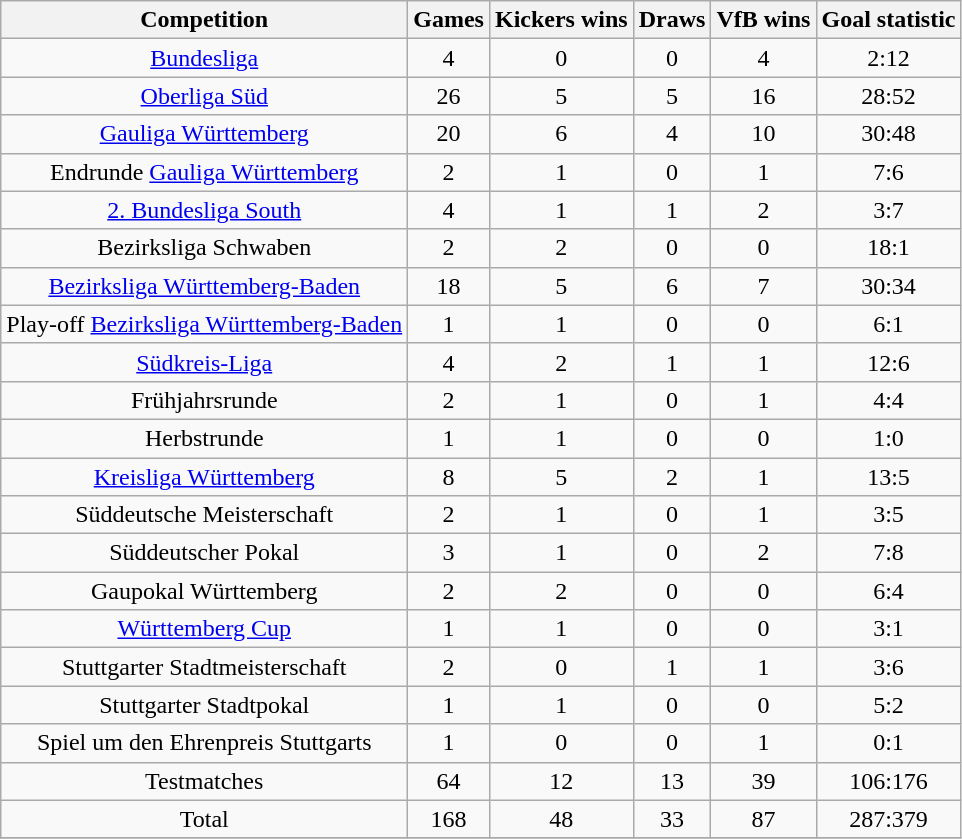<table class="wikitable" style="text-align: center;">
<tr>
<th>Competition</th>
<th>Games</th>
<th bgcolor=0000FF>Kickers wins</th>
<th bgcolor=808080>Draws</th>
<th bgcolor=008800>VfB wins</th>
<th bgcolor=808080>Goal statistic</th>
</tr>
<tr>
<td><a href='#'>Bundesliga</a></td>
<td>4</td>
<td><span>0</span></td>
<td>0</td>
<td><span>4</span></td>
<td>2:12</td>
</tr>
<tr>
<td><a href='#'>Oberliga Süd</a></td>
<td>26</td>
<td><span>5</span></td>
<td>5</td>
<td><span>16</span></td>
<td>28:52</td>
</tr>
<tr>
<td><a href='#'>Gauliga Württemberg</a></td>
<td>20</td>
<td><span>6</span></td>
<td>4</td>
<td><span>10</span></td>
<td>30:48</td>
</tr>
<tr>
<td>Endrunde <a href='#'>Gauliga Württemberg</a></td>
<td>2</td>
<td><span>1</span></td>
<td>0</td>
<td><span>1</span></td>
<td>7:6</td>
</tr>
<tr>
<td><a href='#'>2. Bundesliga South</a></td>
<td>4</td>
<td><span>1</span></td>
<td>1</td>
<td><span>2</span></td>
<td>3:7</td>
</tr>
<tr>
<td>Bezirksliga Schwaben</td>
<td>2</td>
<td><span>2</span></td>
<td>0</td>
<td><span> 0</span></td>
<td>18:1</td>
</tr>
<tr>
<td><a href='#'>Bezirksliga Württemberg-Baden</a></td>
<td>18</td>
<td><span>5</span></td>
<td>6</td>
<td><span> 7</span></td>
<td>30:34</td>
</tr>
<tr>
<td>Play-off <a href='#'>Bezirksliga Württemberg-Baden</a></td>
<td>1</td>
<td><span>1</span></td>
<td>0</td>
<td><span> 0</span></td>
<td>6:1</td>
</tr>
<tr>
<td><a href='#'>Südkreis-Liga</a></td>
<td>4</td>
<td><span>2</span></td>
<td>1</td>
<td><span> 1</span></td>
<td>12:6</td>
</tr>
<tr>
<td>Frühjahrsrunde</td>
<td>2</td>
<td><span>1</span></td>
<td>0</td>
<td><span> 1</span></td>
<td>4:4</td>
</tr>
<tr>
<td>Herbstrunde</td>
<td>1</td>
<td><span>1</span></td>
<td>0</td>
<td><span> 0</span></td>
<td>1:0</td>
</tr>
<tr>
<td><a href='#'>Kreisliga Württemberg</a></td>
<td>8</td>
<td><span>5</span></td>
<td>2</td>
<td><span> 1</span></td>
<td>13:5</td>
</tr>
<tr>
<td>Süddeutsche Meisterschaft</td>
<td>2</td>
<td><span>1</span></td>
<td>0</td>
<td><span> 1</span></td>
<td>3:5</td>
</tr>
<tr>
<td>Süddeutscher Pokal</td>
<td>3</td>
<td><span>1</span></td>
<td>0</td>
<td><span> 2</span></td>
<td>7:8</td>
</tr>
<tr>
<td>Gaupokal Württemberg</td>
<td>2</td>
<td><span>2</span></td>
<td>0</td>
<td><span> 0</span></td>
<td>6:4</td>
</tr>
<tr>
<td><a href='#'>Württemberg Cup</a></td>
<td>1</td>
<td><span>1</span></td>
<td>0</td>
<td><span> 0</span></td>
<td>3:1</td>
</tr>
<tr>
<td>Stuttgarter Stadtmeisterschaft</td>
<td>2</td>
<td><span>0</span></td>
<td>1</td>
<td><span> 1</span></td>
<td>3:6</td>
</tr>
<tr>
<td>Stuttgarter Stadtpokal</td>
<td>1</td>
<td><span>1</span></td>
<td>0</td>
<td><span> 0</span></td>
<td>5:2</td>
</tr>
<tr>
<td>Spiel um den Ehrenpreis Stuttgarts</td>
<td>1</td>
<td><span>0</span></td>
<td>0</td>
<td><span> 1</span></td>
<td>0:1</td>
</tr>
<tr>
<td>Testmatches</td>
<td>64</td>
<td><span>12</span></td>
<td>13</td>
<td><span>39</span></td>
<td>106:176</td>
</tr>
<tr>
<td>Total</td>
<td>168</td>
<td><span>48</span></td>
<td>33</td>
<td><span>87</span></td>
<td>287:379</td>
</tr>
<tr>
</tr>
</table>
